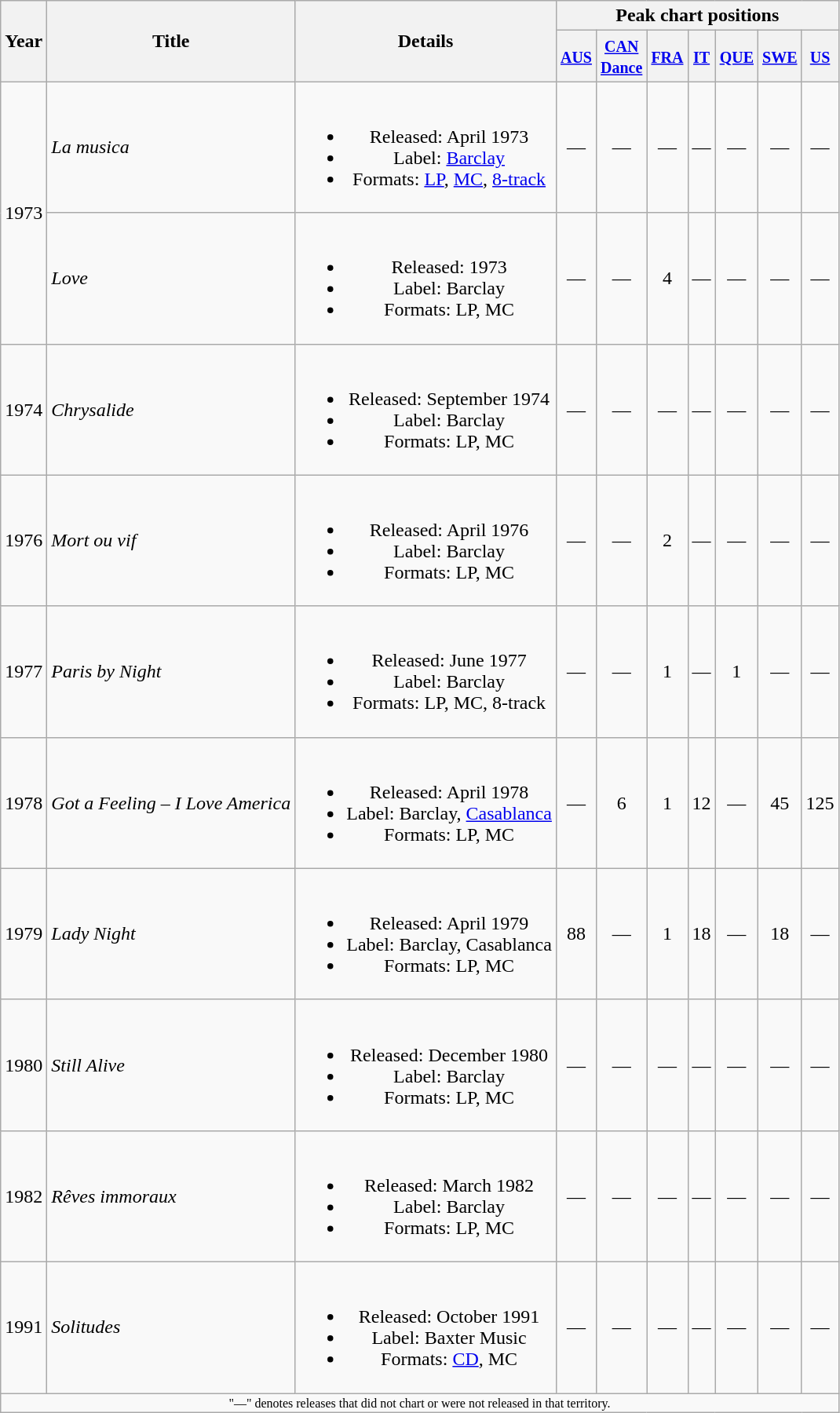<table class="wikitable" style="text-align:center">
<tr>
<th rowspan="2">Year</th>
<th rowspan="2">Title</th>
<th rowspan="2">Details</th>
<th colspan="7">Peak chart positions</th>
</tr>
<tr>
<th><small><a href='#'>AUS</a></small><br></th>
<th><small><a href='#'>CAN<br>Dance</a></small><br></th>
<th><small><a href='#'>FRA</a></small><br></th>
<th><small><a href='#'>IT</a></small><br></th>
<th><small><a href='#'>QUE</a></small><br></th>
<th><small><a href='#'>SWE</a></small><br></th>
<th><small><a href='#'>US</a></small><br></th>
</tr>
<tr>
<td rowspan="2">1973</td>
<td align="left"><em>La musica</em></td>
<td><br><ul><li>Released: April 1973</li><li>Label: <a href='#'>Barclay</a></li><li>Formats: <a href='#'>LP</a>, <a href='#'>MC</a>, <a href='#'>8-track</a></li></ul></td>
<td>—</td>
<td>—</td>
<td>—</td>
<td>—</td>
<td>—</td>
<td>—</td>
<td>—</td>
</tr>
<tr>
<td align="left"><em>Love</em></td>
<td><br><ul><li>Released: 1973</li><li>Label: Barclay</li><li>Formats: LP, MC</li></ul></td>
<td>—</td>
<td>—</td>
<td>4</td>
<td>—</td>
<td>—</td>
<td>—</td>
<td>—</td>
</tr>
<tr>
<td>1974</td>
<td align="left"><em>Chrysalide</em></td>
<td><br><ul><li>Released: September 1974</li><li>Label: Barclay</li><li>Formats: LP, MC</li></ul></td>
<td>—</td>
<td>—</td>
<td>—</td>
<td>—</td>
<td>—</td>
<td>—</td>
<td>—</td>
</tr>
<tr>
<td>1976</td>
<td align="left"><em>Mort ou vif</em></td>
<td><br><ul><li>Released: April 1976</li><li>Label: Barclay</li><li>Formats: LP, MC</li></ul></td>
<td>—</td>
<td>—</td>
<td>2</td>
<td>—</td>
<td>—</td>
<td>—</td>
<td>—</td>
</tr>
<tr>
<td>1977</td>
<td align="left"><em>Paris by Night</em></td>
<td><br><ul><li>Released: June 1977</li><li>Label: Barclay</li><li>Formats: LP, MC, 8-track</li></ul></td>
<td>—</td>
<td>—</td>
<td>1</td>
<td>—</td>
<td>1</td>
<td>—</td>
<td>—</td>
</tr>
<tr>
<td>1978</td>
<td align="left"><em>Got a Feeling – I Love America</em></td>
<td><br><ul><li>Released: April 1978</li><li>Label: Barclay, <a href='#'>Casablanca</a></li><li>Formats: LP, MC</li></ul></td>
<td>—</td>
<td>6</td>
<td>1</td>
<td>12</td>
<td>—</td>
<td>45</td>
<td>125</td>
</tr>
<tr>
<td>1979</td>
<td align="left"><em>Lady Night</em></td>
<td><br><ul><li>Released: April 1979</li><li>Label: Barclay, Casablanca</li><li>Formats: LP, MC</li></ul></td>
<td>88</td>
<td>—</td>
<td>1</td>
<td>18</td>
<td>—</td>
<td>18</td>
<td>—</td>
</tr>
<tr>
<td>1980</td>
<td align="left"><em>Still Alive</em></td>
<td><br><ul><li>Released: December 1980</li><li>Label: Barclay</li><li>Formats: LP, MC</li></ul></td>
<td>—</td>
<td>—</td>
<td>—</td>
<td>—</td>
<td>—</td>
<td>—</td>
<td>—</td>
</tr>
<tr>
<td>1982</td>
<td align="left"><em>Rêves immoraux</em></td>
<td><br><ul><li>Released: March 1982</li><li>Label: Barclay</li><li>Formats: LP, MC</li></ul></td>
<td>—</td>
<td>—</td>
<td>—</td>
<td>—</td>
<td>—</td>
<td>—</td>
<td>—</td>
</tr>
<tr>
<td>1991</td>
<td align="left"><em>Solitudes</em></td>
<td><br><ul><li>Released: October 1991</li><li>Label: Baxter Music</li><li>Formats: <a href='#'>CD</a>, MC</li></ul></td>
<td>—</td>
<td>—</td>
<td>—</td>
<td>—</td>
<td>—</td>
<td>—</td>
<td>—</td>
</tr>
<tr>
<td colspan="10" style="font-size:8pt">"—" denotes releases that did not chart or were not released in that territory.</td>
</tr>
</table>
